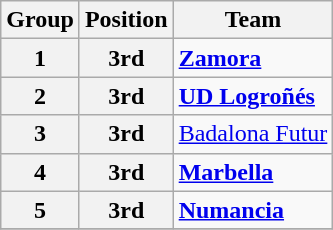<table class="wikitable">
<tr>
<th>Group</th>
<th>Position</th>
<th>Team</th>
</tr>
<tr>
<th>1</th>
<th>3rd</th>
<td><strong><a href='#'>Zamora</a></strong></td>
</tr>
<tr>
<th>2</th>
<th>3rd</th>
<td><strong><a href='#'>UD Logroñés</a></strong></td>
</tr>
<tr>
<th>3</th>
<th>3rd</th>
<td><a href='#'>Badalona Futur</a></td>
</tr>
<tr>
<th>4</th>
<th>3rd</th>
<td><strong><a href='#'>Marbella</a></strong></td>
</tr>
<tr>
<th>5</th>
<th>3rd</th>
<td><strong><a href='#'>Numancia</a></strong></td>
</tr>
<tr>
</tr>
</table>
